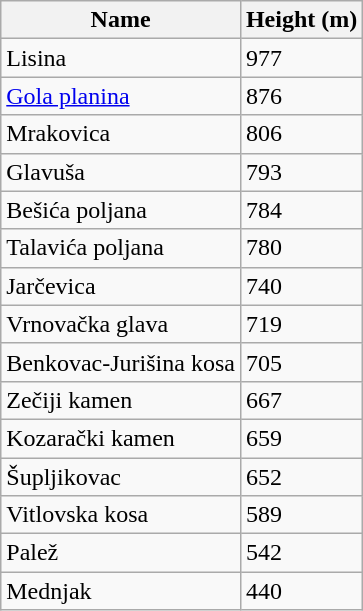<table class="wikitable sortable">
<tr>
<th>Name</th>
<th>Height (m)</th>
</tr>
<tr>
<td>Lisina</td>
<td>977</td>
</tr>
<tr>
<td><a href='#'>Gola planina</a></td>
<td>876</td>
</tr>
<tr>
<td>Mrakovica</td>
<td>806</td>
</tr>
<tr>
<td>Glavuša</td>
<td>793</td>
</tr>
<tr>
<td>Bešića poljana</td>
<td>784</td>
</tr>
<tr>
<td>Talavića poljana</td>
<td>780</td>
</tr>
<tr>
<td>Jarčevica</td>
<td>740</td>
</tr>
<tr>
<td>Vrnovačka glava</td>
<td>719</td>
</tr>
<tr>
<td>Benkovac-Jurišina kosa</td>
<td>705</td>
</tr>
<tr>
<td>Zečiji kamen</td>
<td>667</td>
</tr>
<tr>
<td>Kozarački kamen</td>
<td>659</td>
</tr>
<tr>
<td>Šupljikovac</td>
<td>652</td>
</tr>
<tr>
<td>Vitlovska kosa</td>
<td>589</td>
</tr>
<tr>
<td>Palež</td>
<td>542</td>
</tr>
<tr>
<td>Mednjak</td>
<td>440</td>
</tr>
</table>
